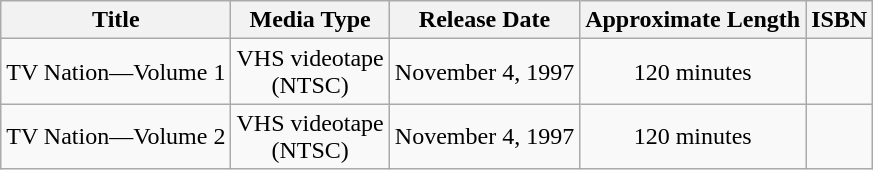<table class="wikitable">
<tr>
<th>Title</th>
<th>Media Type</th>
<th>Release Date</th>
<th>Approximate Length</th>
<th>ISBN</th>
</tr>
<tr>
<td align="center">TV Nation—Volume 1</td>
<td align="center">VHS videotape<br>(NTSC)</td>
<td align="center">November 4, 1997</td>
<td align="center">120 minutes</td>
<td align="center"></td>
</tr>
<tr>
<td align="center">TV Nation—Volume 2</td>
<td align="center">VHS videotape<br>(NTSC)</td>
<td align="center">November 4, 1997</td>
<td align="center">120 minutes</td>
<td align="center"></td>
</tr>
</table>
